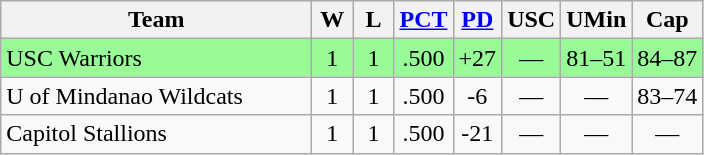<table class=wikitable style="text-align:center;">
<tr>
<th width=200px>Team</th>
<th width=20px>W</th>
<th width=20px>L</th>
<th width=30px><a href='#'>PCT</a></th>
<th><a href='#'>PD</a></th>
<th>USC</th>
<th>UMin</th>
<th>Cap</th>
</tr>
<tr bgcolor="#98fb98">
<td align=left> USC Warriors</td>
<td>1</td>
<td>1</td>
<td>.500</td>
<td>+27</td>
<td>––</td>
<td>81–51</td>
<td>84–87</td>
</tr>
<tr>
<td align=left>U of Mindanao Wildcats</td>
<td>1</td>
<td>1</td>
<td>.500</td>
<td>-6</td>
<td>––</td>
<td>––</td>
<td>83–74</td>
</tr>
<tr>
<td align=left>Capitol Stallions</td>
<td>1</td>
<td>1</td>
<td>.500</td>
<td>-21</td>
<td>––</td>
<td>––</td>
<td>––</td>
</tr>
</table>
